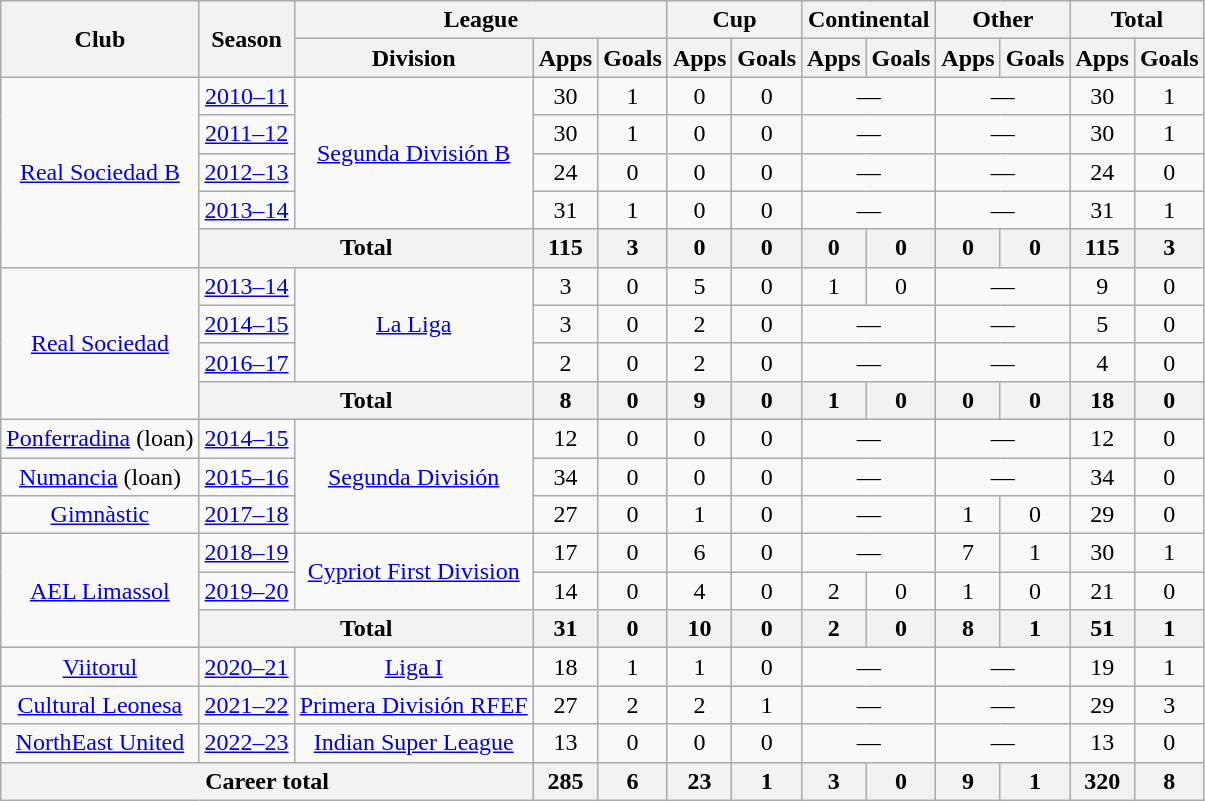<table class="wikitable" style="text-align:center">
<tr>
<th rowspan="2">Club</th>
<th rowspan="2">Season</th>
<th colspan="3">League</th>
<th colspan="2">Cup</th>
<th colspan="2">Continental</th>
<th colspan="2">Other</th>
<th colspan="2">Total</th>
</tr>
<tr>
<th>Division</th>
<th>Apps</th>
<th>Goals</th>
<th>Apps</th>
<th>Goals</th>
<th>Apps</th>
<th>Goals</th>
<th>Apps</th>
<th>Goals</th>
<th>Apps</th>
<th>Goals</th>
</tr>
<tr>
<td rowspan="5"><a href='#'>Real Sociedad B</a></td>
<td><a href='#'>2010–11</a></td>
<td rowspan="4"><a href='#'>Segunda División B</a></td>
<td>30</td>
<td>1</td>
<td>0</td>
<td>0</td>
<td colspan="2">—</td>
<td colspan="2">—</td>
<td>30</td>
<td>1</td>
</tr>
<tr>
<td><a href='#'>2011–12</a></td>
<td>30</td>
<td>1</td>
<td>0</td>
<td>0</td>
<td colspan="2">—</td>
<td colspan="2">—</td>
<td>30</td>
<td>1</td>
</tr>
<tr>
<td><a href='#'>2012–13</a></td>
<td>24</td>
<td>0</td>
<td>0</td>
<td>0</td>
<td colspan="2">—</td>
<td colspan="2">—</td>
<td>24</td>
<td>0</td>
</tr>
<tr>
<td><a href='#'>2013–14</a></td>
<td>31</td>
<td>1</td>
<td>0</td>
<td>0</td>
<td colspan="2">—</td>
<td colspan="2">—</td>
<td>31</td>
<td>1</td>
</tr>
<tr>
<th colspan="2">Total</th>
<th>115</th>
<th>3</th>
<th>0</th>
<th>0</th>
<th>0</th>
<th>0</th>
<th>0</th>
<th>0</th>
<th>115</th>
<th>3</th>
</tr>
<tr>
<td rowspan="4"><a href='#'>Real Sociedad</a></td>
<td><a href='#'>2013–14</a></td>
<td rowspan="3"><a href='#'>La Liga</a></td>
<td>3</td>
<td>0</td>
<td>5</td>
<td>0</td>
<td>1</td>
<td>0</td>
<td colspan="2">—</td>
<td>9</td>
<td>0</td>
</tr>
<tr>
<td><a href='#'>2014–15</a></td>
<td>3</td>
<td>0</td>
<td>2</td>
<td>0</td>
<td colspan="2">—</td>
<td colspan="2">—</td>
<td>5</td>
<td>0</td>
</tr>
<tr>
<td><a href='#'>2016–17</a></td>
<td>2</td>
<td>0</td>
<td>2</td>
<td>0</td>
<td colspan="2">—</td>
<td colspan="2">—</td>
<td>4</td>
<td>0</td>
</tr>
<tr>
<th colspan="2">Total</th>
<th>8</th>
<th>0</th>
<th>9</th>
<th>0</th>
<th>1</th>
<th>0</th>
<th>0</th>
<th>0</th>
<th>18</th>
<th>0</th>
</tr>
<tr>
<td rowspan="1"><a href='#'>Ponferradina</a> (loan)</td>
<td><a href='#'>2014–15</a></td>
<td rowspan="3"><a href='#'>Segunda División</a></td>
<td>12</td>
<td>0</td>
<td>0</td>
<td>0</td>
<td colspan="2">—</td>
<td colspan="2">—</td>
<td>12</td>
<td>0</td>
</tr>
<tr>
<td rowspan="1"><a href='#'>Numancia</a> (loan)</td>
<td><a href='#'>2015–16</a></td>
<td>34</td>
<td>0</td>
<td>0</td>
<td>0</td>
<td colspan="2">—</td>
<td colspan="2">—</td>
<td>34</td>
<td>0</td>
</tr>
<tr>
<td rowspan="1"><a href='#'>Gimnàstic</a></td>
<td><a href='#'>2017–18</a></td>
<td>27</td>
<td>0</td>
<td>1</td>
<td>0</td>
<td colspan="2">—</td>
<td>1</td>
<td>0</td>
<td>29</td>
<td>0</td>
</tr>
<tr>
<td rowspan="3"><a href='#'>AEL Limassol</a></td>
<td><a href='#'>2018–19</a></td>
<td rowspan="2"><a href='#'>Cypriot First Division</a></td>
<td>17</td>
<td>0</td>
<td>6</td>
<td>0</td>
<td colspan="2">—</td>
<td>7</td>
<td>1</td>
<td>30</td>
<td>1</td>
</tr>
<tr>
<td><a href='#'>2019–20</a></td>
<td>14</td>
<td>0</td>
<td>4</td>
<td>0</td>
<td>2</td>
<td>0</td>
<td>1</td>
<td>0</td>
<td>21</td>
<td>0</td>
</tr>
<tr>
<th colspan="2">Total</th>
<th>31</th>
<th>0</th>
<th>10</th>
<th>0</th>
<th>2</th>
<th>0</th>
<th>8</th>
<th>1</th>
<th>51</th>
<th>1</th>
</tr>
<tr>
<td rowspan="1"><a href='#'>Viitorul</a></td>
<td><a href='#'>2020–21</a></td>
<td rowspan="1"><a href='#'>Liga I</a></td>
<td>18</td>
<td>1</td>
<td>1</td>
<td>0</td>
<td colspan="2">—</td>
<td colspan="2">—</td>
<td>19</td>
<td>1</td>
</tr>
<tr>
<td rowspan="1"><a href='#'>Cultural Leonesa</a></td>
<td><a href='#'>2021–22</a></td>
<td rowspan="1"><a href='#'>Primera División RFEF</a></td>
<td>27</td>
<td>2</td>
<td>2</td>
<td>1</td>
<td colspan="2">—</td>
<td colspan="2">—</td>
<td>29</td>
<td>3</td>
</tr>
<tr>
<td rowspan="1"><a href='#'>NorthEast United</a></td>
<td><a href='#'>2022–23</a></td>
<td rowspan="1"><a href='#'>Indian Super League</a></td>
<td>13</td>
<td>0</td>
<td>0</td>
<td>0</td>
<td colspan="2">—</td>
<td colspan="2">—</td>
<td>13</td>
<td>0</td>
</tr>
<tr>
<th colspan="3">Career total</th>
<th>285</th>
<th>6</th>
<th>23</th>
<th>1</th>
<th>3</th>
<th>0</th>
<th>9</th>
<th>1</th>
<th>320</th>
<th>8</th>
</tr>
</table>
